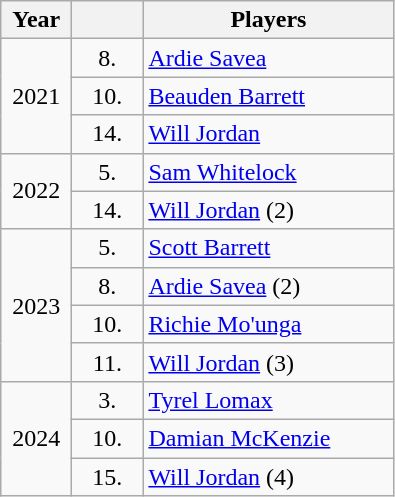<table class="wikitable">
<tr>
<th width=40>Year</th>
<th width=40></th>
<th width=160>Players</th>
</tr>
<tr>
<td align=center rowspan=3>2021</td>
<td align=center>8.</td>
<td><a href='#'>Ardie Savea</a></td>
</tr>
<tr>
<td align=center>10.</td>
<td><a href='#'>Beauden Barrett</a></td>
</tr>
<tr>
<td align=center>14.</td>
<td><a href='#'>Will Jordan</a></td>
</tr>
<tr>
<td align=center rowspan=2>2022</td>
<td align=center>5.</td>
<td><a href='#'>Sam Whitelock</a></td>
</tr>
<tr>
<td align=center>14.</td>
<td><a href='#'>Will Jordan</a> (2)</td>
</tr>
<tr>
<td align=center rowspan=4>2023</td>
<td align=center>5.</td>
<td><a href='#'>Scott Barrett</a></td>
</tr>
<tr>
<td align=center>8.</td>
<td><a href='#'>Ardie Savea</a> (2)</td>
</tr>
<tr>
<td align=center>10.</td>
<td><a href='#'>Richie Mo'unga</a></td>
</tr>
<tr>
<td align=center>11.</td>
<td><a href='#'>Will Jordan</a> (3)</td>
</tr>
<tr>
<td align=center rowspan=3>2024</td>
<td align=center>3.</td>
<td><a href='#'>Tyrel Lomax</a></td>
</tr>
<tr>
<td align=center>10.</td>
<td><a href='#'>Damian McKenzie</a></td>
</tr>
<tr>
<td align=center>15.</td>
<td><a href='#'>Will Jordan</a> (4)</td>
</tr>
</table>
